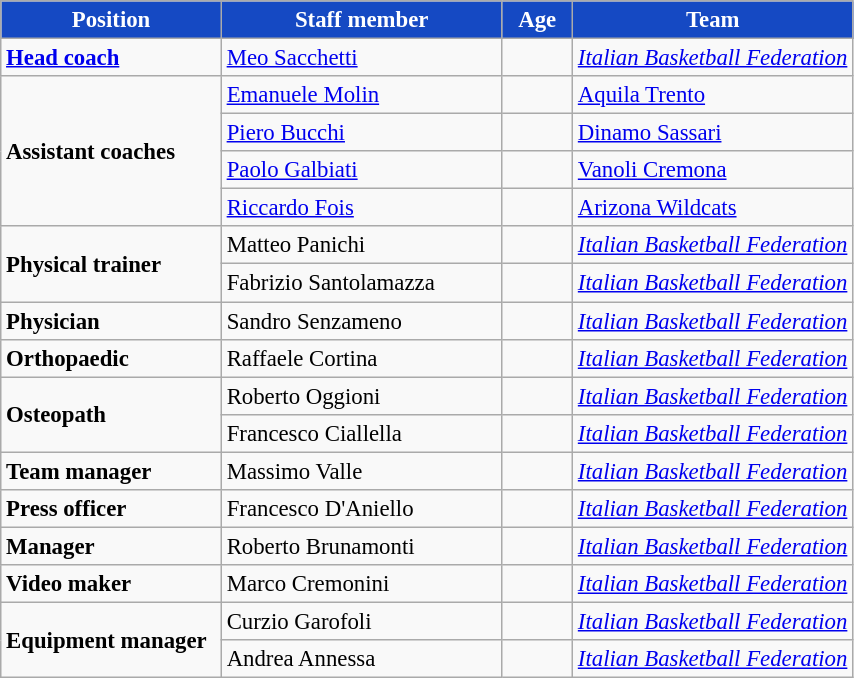<table class="wikitable sortable" style="text-align:left; font-size:95%;">
<tr>
<th scope="col" width="140px" style="background: #1549C3; color:#ffffff">Position</th>
<th scope="col" width="180px" style="background: #1549C3; color:#ffffff">Staff member</th>
<th scope="col" width="40px"  style="background: #1549C3; color:#ffffff">Age</th>
<th scope="col" width="180px" style="background: #1549C3; color:#ffffff">Team</th>
</tr>
<tr>
<td><strong><a href='#'>Head coach</a></strong></td>
<td><a href='#'>Meo Sacchetti</a></td>
<td></td>
<td><em><a href='#'>Italian Basketball Federation</a></em></td>
</tr>
<tr>
<td rowspan=4><strong>Assistant coaches</strong></td>
<td><a href='#'>Emanuele Molin</a></td>
<td></td>
<td><a href='#'>Aquila Trento</a></td>
</tr>
<tr>
<td><a href='#'>Piero Bucchi</a></td>
<td></td>
<td><a href='#'>Dinamo Sassari</a></td>
</tr>
<tr>
<td><a href='#'>Paolo Galbiati</a></td>
<td></td>
<td><a href='#'>Vanoli Cremona</a></td>
</tr>
<tr>
<td><a href='#'>Riccardo Fois</a></td>
<td></td>
<td><a href='#'>Arizona Wildcats</a></td>
</tr>
<tr>
<td rowspan=2><strong>Physical trainer</strong></td>
<td>Matteo Panichi</td>
<td></td>
<td><em><a href='#'>Italian Basketball Federation</a></em></td>
</tr>
<tr>
<td>Fabrizio Santolamazza</td>
<td></td>
<td><em><a href='#'>Italian Basketball Federation</a></em></td>
</tr>
<tr>
<td><strong>Physician</strong></td>
<td>Sandro Senzameno</td>
<td></td>
<td><em><a href='#'>Italian Basketball Federation</a></em></td>
</tr>
<tr>
<td><strong>Orthopaedic</strong></td>
<td>Raffaele Cortina</td>
<td></td>
<td><em><a href='#'>Italian Basketball Federation</a></em></td>
</tr>
<tr>
<td rowspan=2><strong>Osteopath</strong></td>
<td>Roberto Oggioni</td>
<td></td>
<td><em><a href='#'>Italian Basketball Federation</a></em></td>
</tr>
<tr>
<td>Francesco Ciallella</td>
<td></td>
<td><em><a href='#'>Italian Basketball Federation</a></em></td>
</tr>
<tr>
<td><strong>Team manager</strong></td>
<td>Massimo Valle</td>
<td></td>
<td><em><a href='#'>Italian Basketball Federation</a></em></td>
</tr>
<tr>
<td><strong>Press officer</strong></td>
<td>Francesco D'Aniello</td>
<td></td>
<td><em><a href='#'>Italian Basketball Federation</a></em></td>
</tr>
<tr>
<td><strong>Manager</strong></td>
<td>Roberto Brunamonti</td>
<td></td>
<td><em><a href='#'>Italian Basketball Federation</a></em></td>
</tr>
<tr>
<td><strong>Video maker</strong></td>
<td>Marco Cremonini</td>
<td></td>
<td><em><a href='#'>Italian Basketball Federation</a></em></td>
</tr>
<tr>
<td rowspan=2><strong>Equipment manager</strong></td>
<td>Curzio Garofoli</td>
<td></td>
<td><em><a href='#'>Italian Basketball Federation</a></em></td>
</tr>
<tr>
<td>Andrea Annessa</td>
<td></td>
<td><em><a href='#'>Italian Basketball Federation</a></em></td>
</tr>
</table>
